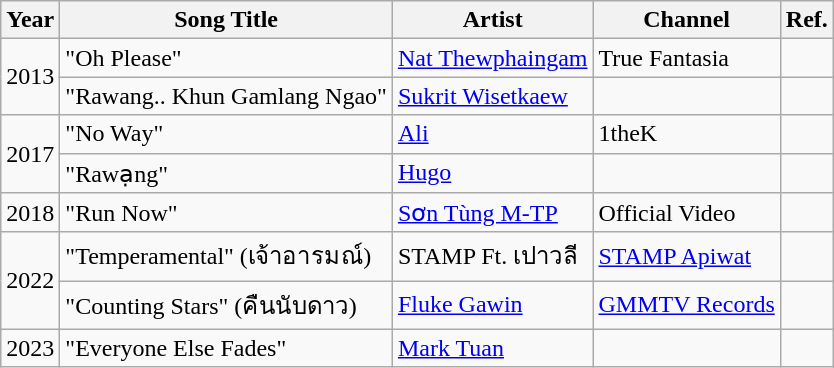<table class="wikitable">
<tr>
<th>Year</th>
<th>Song Title</th>
<th>Artist</th>
<th>Channel</th>
<th>Ref.</th>
</tr>
<tr>
<td rowspan="2">2013</td>
<td>"Oh Please"</td>
<td><a href='#'>Nat Thewphaingam</a></td>
<td>True Fantasia</td>
<td style="text-align:center;"></td>
</tr>
<tr>
<td>"Rawang.. Khun Gamlang Ngao"</td>
<td><a href='#'>Sukrit Wisetkaew</a></td>
<td></td>
<td></td>
</tr>
<tr>
<td rowspan="2">2017</td>
<td>"No Way"</td>
<td><a href='#'>Ali</a></td>
<td>1theK</td>
<td style="text-align:center;"></td>
</tr>
<tr>
<td>"Rawạng"</td>
<td><a href='#'>Hugo</a></td>
<td></td>
<td></td>
</tr>
<tr>
<td>2018</td>
<td>"Run Now"</td>
<td><a href='#'>Sơn Tùng M-TP</a></td>
<td>Official Video</td>
<td style="text-align:center;"></td>
</tr>
<tr>
<td rowspan = "2">2022</td>
<td>"Temperamental" (เจ้าอารมณ์)</td>
<td>STAMP Ft. เปาวลี</td>
<td><a href='#'>STAMP Apiwat</a></td>
<td style="text-align:center;"></td>
</tr>
<tr>
<td>"Counting Stars" (คืนนับดาว) <br></td>
<td><a href='#'>Fluke Gawin</a></td>
<td><a href='#'>GMMTV Records</a></td>
<td style="text-align:center;"></td>
</tr>
<tr>
<td>2023</td>
<td>"Everyone Else Fades"</td>
<td><a href='#'>Mark Tuan</a></td>
<td></td>
<td></td>
</tr>
</table>
